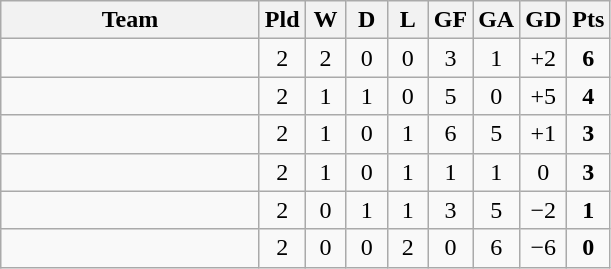<table class="wikitable" style="text-align:center">
<tr>
<th width=165>Team</th>
<th width=20>Pld</th>
<th width=20>W</th>
<th width=20>D</th>
<th width=20>L</th>
<th width=20>GF</th>
<th width=20>GA</th>
<th width=20>GD</th>
<th width=20>Pts</th>
</tr>
<tr>
<td align=left></td>
<td>2</td>
<td>2</td>
<td>0</td>
<td>0</td>
<td>3</td>
<td>1</td>
<td>+2</td>
<td><strong>6</strong></td>
</tr>
<tr>
<td align=left></td>
<td>2</td>
<td>1</td>
<td>1</td>
<td>0</td>
<td>5</td>
<td>0</td>
<td>+5</td>
<td><strong>4</strong></td>
</tr>
<tr>
<td align=left></td>
<td>2</td>
<td>1</td>
<td>0</td>
<td>1</td>
<td>6</td>
<td>5</td>
<td>+1</td>
<td><strong>3</strong></td>
</tr>
<tr>
<td align=left></td>
<td>2</td>
<td>1</td>
<td>0</td>
<td>1</td>
<td>1</td>
<td>1</td>
<td>0</td>
<td><strong>3</strong></td>
</tr>
<tr>
<td align=left></td>
<td>2</td>
<td>0</td>
<td>1</td>
<td>1</td>
<td>3</td>
<td>5</td>
<td>−2</td>
<td><strong>1</strong></td>
</tr>
<tr>
<td align=left></td>
<td>2</td>
<td>0</td>
<td>0</td>
<td>2</td>
<td>0</td>
<td>6</td>
<td>−6</td>
<td><strong>0</strong></td>
</tr>
</table>
